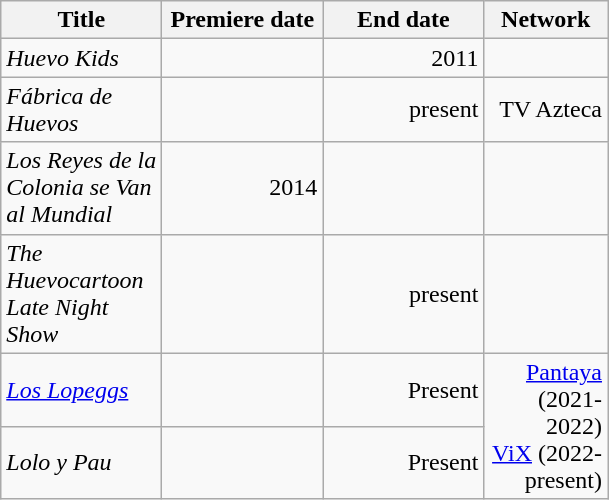<table class="wikitable sortable" style="text-align: right;">
<tr>
<th width=100>Title</th>
<th width=100>Premiere date</th>
<th width=100>End date</th>
<th width=75>Network</th>
</tr>
<tr>
<td align="left"><em>Huevo Kids</em></td>
<td></td>
<td>2011</td>
<td></td>
</tr>
<tr>
<td align="left"><em>Fábrica de Huevos</em></td>
<td></td>
<td>present</td>
<td>TV Azteca</td>
</tr>
<tr>
<td align="left"><em>Los Reyes de la Colonia se Van al Mundial</em></td>
<td>2014</td>
<td></td>
<td></td>
</tr>
<tr>
<td align="left"><em>The Huevocartoon Late Night Show</em></td>
<td></td>
<td>present</td>
<td></td>
</tr>
<tr>
<td align="left"><em><a href='#'>Los Lopeggs</a></em></td>
<td></td>
<td>Present</td>
<td rowspan="2"><a href='#'>Pantaya</a> (2021-2022)<br><a href='#'>ViX</a> (2022-present)</td>
</tr>
<tr>
<td align="left"><em>Lolo y Pau</em></td>
<td></td>
<td>Present</td>
</tr>
</table>
